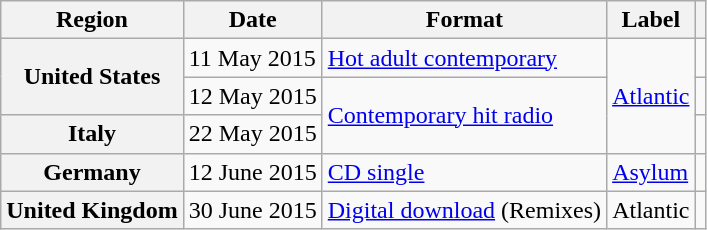<table class="wikitable plainrowheaders">
<tr>
<th scope="col">Region</th>
<th scope="col">Date</th>
<th scope="col">Format</th>
<th scope="col">Label</th>
<th scope="col"></th>
</tr>
<tr>
<th scope="row" rowspan="2">United States</th>
<td>11 May 2015</td>
<td><a href='#'>Hot adult contemporary</a></td>
<td rowspan="3"><a href='#'>Atlantic</a></td>
<td align="center"></td>
</tr>
<tr>
<td>12 May 2015</td>
<td rowspan="2"><a href='#'>Contemporary hit radio</a></td>
<td align="center"></td>
</tr>
<tr>
<th scope="row">Italy</th>
<td>22 May 2015</td>
<td align="center"></td>
</tr>
<tr>
<th scope="row">Germany</th>
<td>12 June 2015</td>
<td><a href='#'>CD single</a></td>
<td><a href='#'>Asylum</a></td>
<td align="center"></td>
</tr>
<tr>
<th scope="row">United Kingdom</th>
<td>30 June 2015</td>
<td><a href='#'>Digital download</a> (Remixes)</td>
<td>Atlantic</td>
<td align="center"></td>
</tr>
</table>
